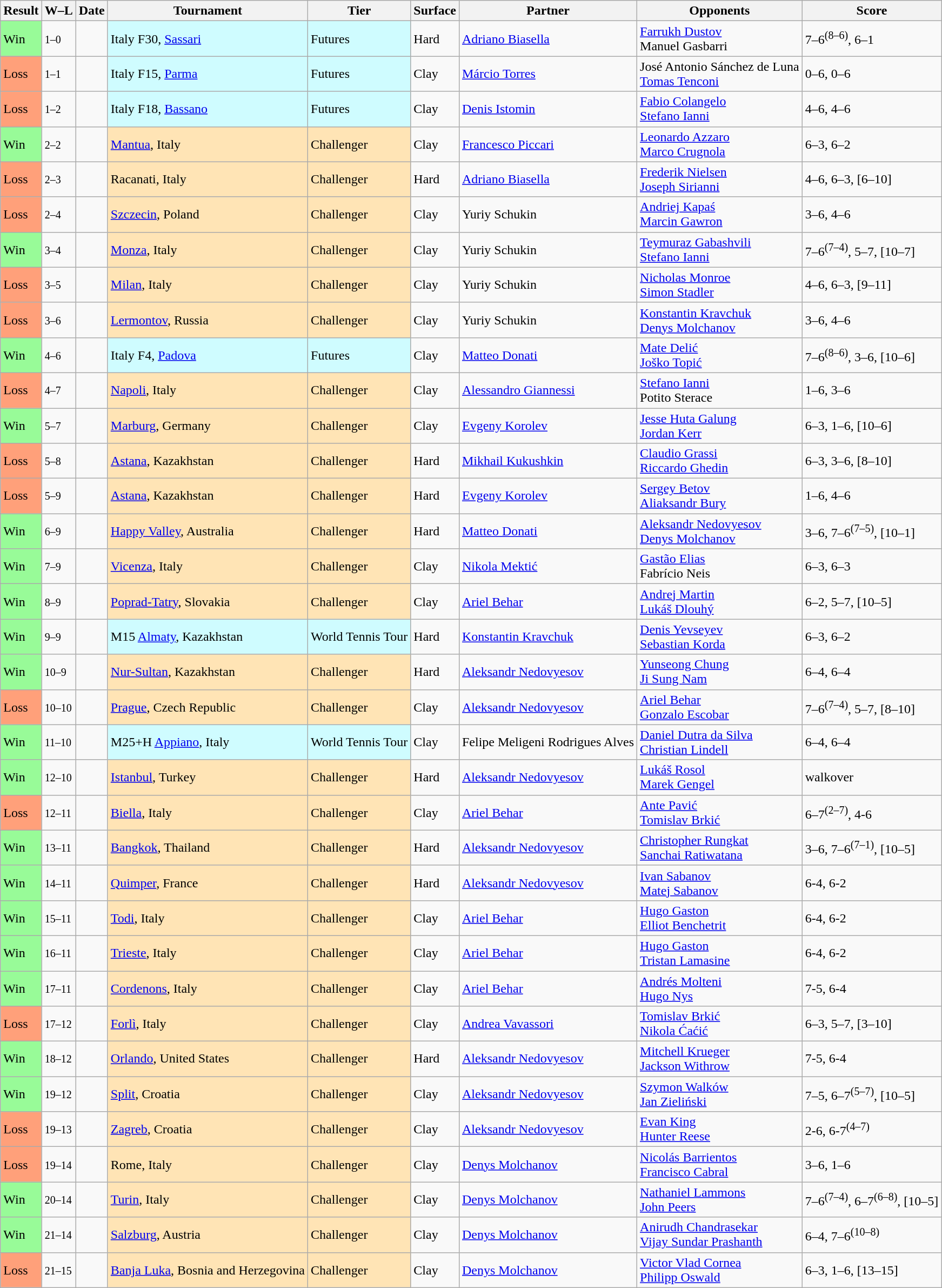<table class="sortable wikitable">
<tr>
<th>Result</th>
<th class="unsortable">W–L</th>
<th>Date</th>
<th>Tournament</th>
<th>Tier</th>
<th>Surface</th>
<th>Partner</th>
<th>Opponents</th>
<th class="unsortable">Score</th>
</tr>
<tr>
<td bgcolor=98FB98>Win</td>
<td><small>1–0</small></td>
<td></td>
<td style="background:#cffcff;">Italy F30, <a href='#'>Sassari</a></td>
<td style="background:#cffcff;">Futures</td>
<td>Hard</td>
<td> <a href='#'>Adriano Biasella</a></td>
<td> <a href='#'>Farrukh Dustov</a> <br> Manuel Gasbarri</td>
<td>7–6<sup>(8–6)</sup>, 6–1</td>
</tr>
<tr>
<td bgcolor=FFA07A>Loss</td>
<td><small>1–1</small></td>
<td></td>
<td style="background:#cffcff;">Italy F15, <a href='#'>Parma</a></td>
<td style="background:#cffcff;">Futures</td>
<td>Clay</td>
<td> <a href='#'>Márcio Torres</a></td>
<td> José Antonio Sánchez de Luna <br> <a href='#'>Tomas Tenconi</a></td>
<td>0–6, 0–6</td>
</tr>
<tr>
<td bgcolor=FFA07A>Loss</td>
<td><small>1–2</small></td>
<td></td>
<td style="background:#cffcff;">Italy F18, <a href='#'>Bassano</a></td>
<td style="background:#cffcff;">Futures</td>
<td>Clay</td>
<td> <a href='#'>Denis Istomin</a></td>
<td> <a href='#'>Fabio Colangelo</a> <br> <a href='#'>Stefano Ianni</a></td>
<td>4–6, 4–6</td>
</tr>
<tr>
<td bgcolor=98FB98>Win</td>
<td><small>2–2</small></td>
<td></td>
<td style="background:moccasin;"><a href='#'>Mantua</a>, Italy</td>
<td style="background:moccasin;">Challenger</td>
<td>Clay</td>
<td> <a href='#'>Francesco Piccari</a></td>
<td> <a href='#'>Leonardo Azzaro</a> <br> <a href='#'>Marco Crugnola</a></td>
<td>6–3, 6–2</td>
</tr>
<tr>
<td bgcolor=FFA07A>Loss</td>
<td><small>2–3</small></td>
<td></td>
<td style="background:moccasin;">Racanati, Italy</td>
<td style="background:moccasin;">Challenger</td>
<td>Hard</td>
<td> <a href='#'>Adriano Biasella</a></td>
<td> <a href='#'>Frederik Nielsen</a> <br> <a href='#'>Joseph Sirianni</a></td>
<td>4–6, 6–3, [6–10]</td>
</tr>
<tr>
<td bgcolor=FFA07A>Loss</td>
<td><small>2–4</small></td>
<td></td>
<td style="background:moccasin;"><a href='#'>Szczecin</a>, Poland</td>
<td style="background:moccasin;">Challenger</td>
<td>Clay</td>
<td> Yuriy Schukin</td>
<td> <a href='#'>Andriej Kapaś</a> <br> <a href='#'>Marcin Gawron</a></td>
<td>3–6, 4–6</td>
</tr>
<tr>
<td bgcolor=98FB98>Win</td>
<td><small>3–4</small></td>
<td></td>
<td style="background:moccasin;"><a href='#'>Monza</a>, Italy</td>
<td style="background:moccasin;">Challenger</td>
<td>Clay</td>
<td> Yuriy Schukin</td>
<td> <a href='#'>Teymuraz Gabashvili</a> <br> <a href='#'>Stefano Ianni</a></td>
<td>7–6<sup>(7–4)</sup>, 5–7, [10–7]</td>
</tr>
<tr>
<td bgcolor=FFA07A>Loss</td>
<td><small>3–5</small></td>
<td></td>
<td style="background:moccasin;"><a href='#'>Milan</a>, Italy</td>
<td style="background:moccasin;">Challenger</td>
<td>Clay</td>
<td> Yuriy Schukin</td>
<td> <a href='#'>Nicholas Monroe</a> <br> <a href='#'>Simon Stadler</a></td>
<td>4–6, 6–3, [9–11]</td>
</tr>
<tr>
<td bgcolor=FFA07A>Loss</td>
<td><small>3–6</small></td>
<td></td>
<td style="background:moccasin;"><a href='#'>Lermontov</a>, Russia</td>
<td style="background:moccasin;">Challenger</td>
<td>Clay</td>
<td> Yuriy Schukin</td>
<td> <a href='#'>Konstantin Kravchuk</a> <br> <a href='#'>Denys Molchanov</a></td>
<td>3–6, 4–6</td>
</tr>
<tr>
<td bgcolor=98FB98>Win</td>
<td><small>4–6</small></td>
<td></td>
<td style="background:#cffcff;">Italy F4, <a href='#'>Padova</a></td>
<td style="background:#cffcff;">Futures</td>
<td>Clay</td>
<td> <a href='#'>Matteo Donati</a></td>
<td> <a href='#'>Mate Delić</a> <br> <a href='#'>Joško Topić</a></td>
<td>7–6<sup>(8–6)</sup>, 3–6, [10–6]</td>
</tr>
<tr>
<td bgcolor=FFA07A>Loss</td>
<td><small>4–7</small></td>
<td></td>
<td style="background:moccasin;"><a href='#'>Napoli</a>, Italy</td>
<td style="background:moccasin;">Challenger</td>
<td>Clay</td>
<td> <a href='#'>Alessandro Giannessi</a></td>
<td> <a href='#'>Stefano Ianni</a> <br> Potito Sterace</td>
<td>1–6, 3–6</td>
</tr>
<tr>
<td bgcolor=98FB98>Win</td>
<td><small>5–7</small></td>
<td></td>
<td style="background:moccasin;"><a href='#'>Marburg</a>, Germany</td>
<td style="background:moccasin;">Challenger</td>
<td>Clay</td>
<td> <a href='#'>Evgeny Korolev</a></td>
<td> <a href='#'>Jesse Huta Galung</a> <br> <a href='#'>Jordan Kerr</a></td>
<td>6–3, 1–6, [10–6]</td>
</tr>
<tr>
<td bgcolor=FFA07A>Loss</td>
<td><small>5–8</small></td>
<td></td>
<td style="background:moccasin;"><a href='#'>Astana</a>, Kazakhstan</td>
<td style="background:moccasin;">Challenger</td>
<td>Hard</td>
<td> <a href='#'>Mikhail Kukushkin</a></td>
<td> <a href='#'>Claudio Grassi</a> <br> <a href='#'>Riccardo Ghedin</a></td>
<td>6–3, 3–6, [8–10]</td>
</tr>
<tr>
<td bgcolor=FFA07A>Loss</td>
<td><small>5–9</small></td>
<td></td>
<td style="background:moccasin;"><a href='#'>Astana</a>, Kazakhstan</td>
<td style="background:moccasin;">Challenger</td>
<td>Hard</td>
<td> <a href='#'>Evgeny Korolev</a></td>
<td> <a href='#'>Sergey Betov</a> <br> <a href='#'>Aliaksandr Bury</a></td>
<td>1–6, 4–6</td>
</tr>
<tr>
<td bgcolor=98FB98>Win</td>
<td><small>6–9</small></td>
<td></td>
<td style="background:moccasin;"><a href='#'>Happy Valley</a>, Australia</td>
<td style="background:moccasin;">Challenger</td>
<td>Hard</td>
<td> <a href='#'>Matteo Donati</a></td>
<td> <a href='#'>Aleksandr Nedovyesov</a> <br> <a href='#'>Denys Molchanov</a></td>
<td>3–6, 7–6<sup>(7–5)</sup>, [10–1]</td>
</tr>
<tr>
<td bgcolor=98FB98>Win</td>
<td><small>7–9</small></td>
<td></td>
<td style="background:moccasin;"><a href='#'>Vicenza</a>, Italy</td>
<td style="background:moccasin;">Challenger</td>
<td>Clay</td>
<td> <a href='#'>Nikola Mektić</a></td>
<td> <a href='#'>Gastão Elias</a> <br> Fabrício Neis</td>
<td>6–3, 6–3</td>
</tr>
<tr>
<td bgcolor=98FB98>Win</td>
<td><small>8–9</small></td>
<td></td>
<td style="background:moccasin;"><a href='#'>Poprad-Tatry</a>, Slovakia</td>
<td style="background:moccasin;">Challenger</td>
<td>Clay</td>
<td> <a href='#'>Ariel Behar</a></td>
<td> <a href='#'>Andrej Martin</a> <br> <a href='#'>Lukáš Dlouhý</a></td>
<td>6–2, 5–7, [10–5]</td>
</tr>
<tr>
<td bgcolor=98FB98>Win</td>
<td><small>9–9</small></td>
<td></td>
<td style="background:#cffcff;">M15 <a href='#'>Almaty</a>, Kazakhstan</td>
<td style="background:#cffcff;">World Tennis Tour</td>
<td>Hard</td>
<td> <a href='#'>Konstantin Kravchuk</a></td>
<td> <a href='#'>Denis Yevseyev</a> <br> <a href='#'>Sebastian Korda</a></td>
<td>6–3, 6–2</td>
</tr>
<tr>
<td bgcolor=98FB98>Win</td>
<td><small>10–9</small></td>
<td></td>
<td style="background:moccasin;"><a href='#'>Nur-Sultan</a>, Kazakhstan</td>
<td style="background:moccasin;">Challenger</td>
<td>Hard</td>
<td> <a href='#'>Aleksandr Nedovyesov</a></td>
<td> <a href='#'>Yunseong Chung</a> <br> <a href='#'>Ji Sung Nam</a></td>
<td>6–4, 6–4</td>
</tr>
<tr>
<td bgcolor=FFA07A>Loss</td>
<td><small>10–10</small></td>
<td></td>
<td style="background:moccasin;"><a href='#'>Prague</a>, Czech Republic</td>
<td style="background:moccasin;">Challenger</td>
<td>Clay</td>
<td> <a href='#'>Aleksandr Nedovyesov</a></td>
<td> <a href='#'>Ariel Behar</a> <br> <a href='#'>Gonzalo Escobar</a></td>
<td>7–6<sup>(7–4)</sup>, 5–7, [8–10]</td>
</tr>
<tr>
<td bgcolor=98FB98>Win</td>
<td><small>11–10</small></td>
<td></td>
<td style="background:#cffcff;">M25+H <a href='#'>Appiano</a>, Italy</td>
<td style="background:#cffcff;">World Tennis Tour</td>
<td>Clay</td>
<td> Felipe Meligeni Rodrigues Alves</td>
<td> <a href='#'>Daniel Dutra da Silva</a> <br> <a href='#'>Christian Lindell</a></td>
<td>6–4, 6–4</td>
</tr>
<tr>
<td bgcolor=98FB98>Win</td>
<td><small>12–10</small></td>
<td></td>
<td style="background:moccasin;"><a href='#'>Istanbul</a>, Turkey</td>
<td style="background:moccasin;">Challenger</td>
<td>Hard</td>
<td> <a href='#'>Aleksandr Nedovyesov</a></td>
<td> <a href='#'>Lukáš Rosol</a> <br> <a href='#'>Marek Gengel</a></td>
<td>walkover</td>
</tr>
<tr>
<td bgcolor=FFA07A>Loss</td>
<td><small>12–11</small></td>
<td></td>
<td style="background:moccasin;"><a href='#'>Biella</a>, Italy</td>
<td style="background:moccasin;">Challenger</td>
<td>Clay</td>
<td> <a href='#'>Ariel Behar</a></td>
<td> <a href='#'>Ante Pavić</a> <br> <a href='#'>Tomislav Brkić</a></td>
<td>6–7<sup>(2–7)</sup>, 4-6</td>
</tr>
<tr>
<td bgcolor=98FB98>Win</td>
<td><small>13–11</small></td>
<td></td>
<td style="background:moccasin;"><a href='#'>Bangkok</a>, Thailand</td>
<td style="background:moccasin;">Challenger</td>
<td>Hard</td>
<td> <a href='#'>Aleksandr Nedovyesov</a></td>
<td> <a href='#'>Christopher Rungkat</a> <br> <a href='#'>Sanchai Ratiwatana</a></td>
<td>3–6, 7–6<sup>(7–1)</sup>, [10–5]</td>
</tr>
<tr>
<td bgcolor=98FB98>Win</td>
<td><small>14–11</small></td>
<td></td>
<td style="background:moccasin;"><a href='#'>Quimper</a>, France</td>
<td style="background:moccasin;">Challenger</td>
<td>Hard</td>
<td> <a href='#'>Aleksandr Nedovyesov</a></td>
<td> <a href='#'>Ivan Sabanov</a> <br> <a href='#'>Matej Sabanov</a></td>
<td>6-4, 6-2</td>
</tr>
<tr>
<td bgcolor=98FB98>Win</td>
<td><small>15–11</small></td>
<td></td>
<td style="background:moccasin;"><a href='#'>Todi</a>, Italy</td>
<td style="background:moccasin;">Challenger</td>
<td>Clay</td>
<td> <a href='#'>Ariel Behar</a></td>
<td> <a href='#'>Hugo Gaston</a> <br> <a href='#'>Elliot Benchetrit</a></td>
<td>6-4, 6-2</td>
</tr>
<tr>
<td bgcolor=98FB98>Win</td>
<td><small>16–11</small></td>
<td></td>
<td style="background:moccasin;"><a href='#'>Trieste</a>, Italy</td>
<td style="background:moccasin;">Challenger</td>
<td>Clay</td>
<td> <a href='#'>Ariel Behar</a></td>
<td> <a href='#'>Hugo Gaston</a> <br> <a href='#'>Tristan Lamasine</a></td>
<td>6-4, 6-2</td>
</tr>
<tr>
<td bgcolor=98FB98>Win</td>
<td><small>17–11</small></td>
<td></td>
<td style="background:moccasin;"><a href='#'>Cordenons</a>, Italy</td>
<td style="background:moccasin;">Challenger</td>
<td>Clay</td>
<td> <a href='#'>Ariel Behar</a></td>
<td> <a href='#'>Andrés Molteni</a> <br> <a href='#'>Hugo Nys</a></td>
<td>7-5, 6-4</td>
</tr>
<tr>
<td bgcolor=FFA07A>Loss</td>
<td><small>17–12</small></td>
<td></td>
<td style="background:moccasin;"><a href='#'>Forlì</a>, Italy</td>
<td style="background:moccasin;">Challenger</td>
<td>Clay</td>
<td> <a href='#'>Andrea Vavassori</a></td>
<td> <a href='#'>Tomislav Brkić</a> <br> <a href='#'>Nikola Ćaćić</a></td>
<td>6–3, 5–7, [3–10]</td>
</tr>
<tr>
<td bgcolor=98FB98>Win</td>
<td><small>18–12</small></td>
<td></td>
<td style="background:moccasin;"><a href='#'>Orlando</a>, United States</td>
<td style="background:moccasin;">Challenger</td>
<td>Hard</td>
<td> <a href='#'>Aleksandr Nedovyesov</a></td>
<td> <a href='#'>Mitchell Krueger</a> <br> <a href='#'>Jackson Withrow</a></td>
<td>7-5, 6-4</td>
</tr>
<tr>
<td bgcolor=98FB98>Win</td>
<td><small>19–12</small></td>
<td></td>
<td style="background:moccasin;"><a href='#'>Split</a>, Croatia</td>
<td style="background:moccasin;">Challenger</td>
<td>Clay</td>
<td> <a href='#'>Aleksandr Nedovyesov</a></td>
<td> <a href='#'>Szymon Walków</a><br> <a href='#'>Jan Zieliński</a></td>
<td>7–5, 6–7<sup>(5–7)</sup>, [10–5]</td>
</tr>
<tr>
<td bgcolor=FFA07A>Loss</td>
<td><small>19–13</small></td>
<td></td>
<td style="background:moccasin;"><a href='#'>Zagreb</a>, Croatia</td>
<td style="background:moccasin;">Challenger</td>
<td>Clay</td>
<td> <a href='#'>Aleksandr Nedovyesov</a></td>
<td> <a href='#'>Evan King</a><br> <a href='#'>Hunter Reese</a></td>
<td>2-6, 6-7<sup>(4–7)</sup></td>
</tr>
<tr>
<td bgcolor=FFA07A>Loss</td>
<td><small>19–14</small></td>
<td></td>
<td style="background:moccasin;">Rome, Italy</td>
<td style="background:moccasin;">Challenger</td>
<td>Clay</td>
<td> <a href='#'>Denys Molchanov</a></td>
<td> <a href='#'>Nicolás Barrientos</a><br> <a href='#'>Francisco Cabral</a></td>
<td>3–6, 1–6</td>
</tr>
<tr>
<td bgcolor=98FB98>Win</td>
<td><small>20–14</small></td>
<td></td>
<td style="background:moccasin;"><a href='#'>Turin</a>, Italy</td>
<td style="background:moccasin;">Challenger</td>
<td>Clay</td>
<td> <a href='#'>Denys Molchanov</a></td>
<td> <a href='#'>Nathaniel Lammons</a><br> <a href='#'>John Peers</a></td>
<td>7–6<sup>(7–4)</sup>, 6–7<sup>(6–8)</sup>, [10–5]</td>
</tr>
<tr>
<td bgcolor=98fb98>Win</td>
<td><small>21–14</small></td>
<td><a href='#'></a></td>
<td style="background:moccasin;"><a href='#'>Salzburg</a>, Austria</td>
<td style="background:moccasin;">Challenger</td>
<td>Clay</td>
<td> <a href='#'>Denys Molchanov</a></td>
<td> <a href='#'>Anirudh Chandrasekar</a><br> <a href='#'>Vijay Sundar Prashanth</a></td>
<td>6–4, 7–6<sup>(10–8)</sup></td>
</tr>
<tr>
<td bgcolor=FFA07A>Loss</td>
<td><small>21–15</small></td>
<td><a href='#'></a></td>
<td style="background:moccasin;"><a href='#'>Banja Luka</a>, Bosnia and Herzegovina</td>
<td style="background:moccasin;">Challenger</td>
<td>Clay</td>
<td> <a href='#'>Denys Molchanov</a></td>
<td> <a href='#'>Victor Vlad Cornea</a><br> <a href='#'>Philipp Oswald</a></td>
<td>6–3, 1–6, [13–15]</td>
</tr>
</table>
